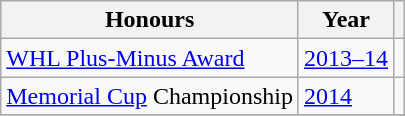<table class="wikitable">
<tr>
<th>Honours</th>
<th>Year</th>
<th></th>
</tr>
<tr>
<td><a href='#'>WHL Plus-Minus Award</a></td>
<td><a href='#'>2013–14</a></td>
<td></td>
</tr>
<tr>
<td><a href='#'>Memorial Cup</a> Championship</td>
<td><a href='#'>2014</a></td>
<td></td>
</tr>
<tr>
</tr>
</table>
